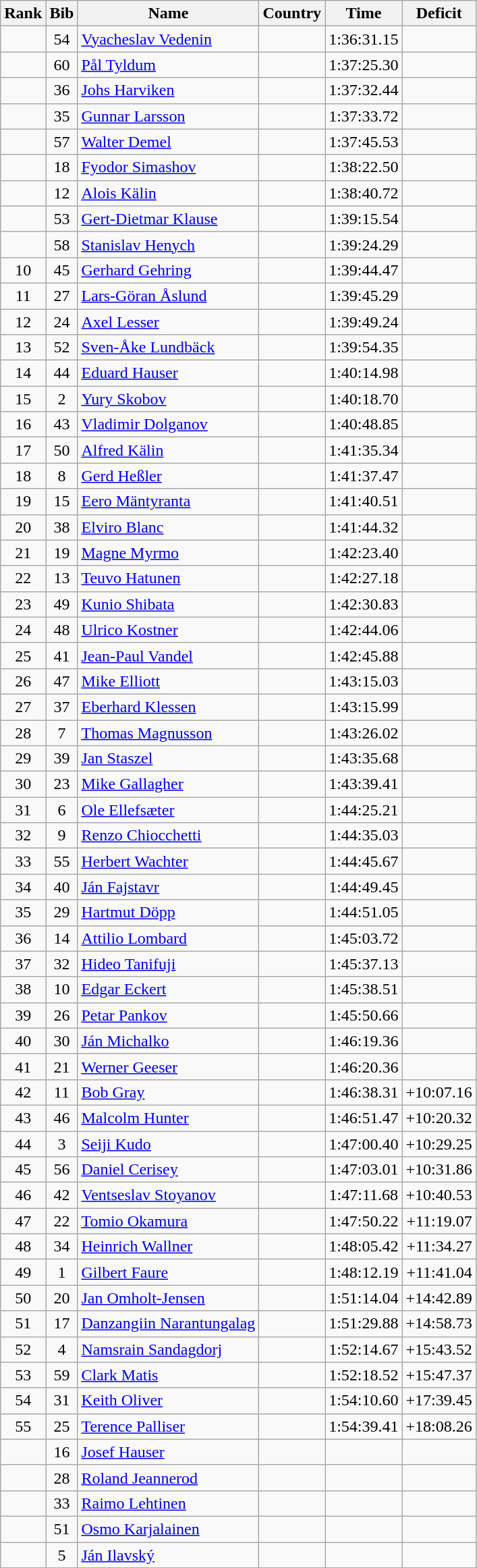<table class="wikitable sortable" style="text-align:center">
<tr>
<th>Rank</th>
<th>Bib</th>
<th>Name</th>
<th>Country</th>
<th>Time</th>
<th>Deficit</th>
</tr>
<tr>
<td></td>
<td>54</td>
<td align="left"><a href='#'>Vyacheslav Vedenin</a></td>
<td align="left"></td>
<td>1:36:31.15</td>
<td></td>
</tr>
<tr>
<td></td>
<td>60</td>
<td align="left"><a href='#'>Pål Tyldum</a></td>
<td align="left"></td>
<td>1:37:25.30</td>
<td align=right></td>
</tr>
<tr>
<td></td>
<td>36</td>
<td align="left"><a href='#'>Johs Harviken</a></td>
<td align="left"></td>
<td>1:37:32.44</td>
<td align=right></td>
</tr>
<tr>
<td></td>
<td>35</td>
<td align="left"><a href='#'>Gunnar Larsson</a></td>
<td align="left"></td>
<td>1:37:33.72</td>
<td align=right></td>
</tr>
<tr>
<td></td>
<td>57</td>
<td align="left"><a href='#'>Walter Demel</a></td>
<td align="left"></td>
<td>1:37:45.53</td>
<td align=right></td>
</tr>
<tr>
<td></td>
<td>18</td>
<td align="left"><a href='#'>Fyodor Simashov</a></td>
<td align="left"></td>
<td>1:38:22.50</td>
<td align=right></td>
</tr>
<tr>
<td></td>
<td>12</td>
<td align="left"><a href='#'>Alois Kälin</a></td>
<td align="left"></td>
<td>1:38:40.72</td>
<td align=right></td>
</tr>
<tr>
<td></td>
<td>53</td>
<td align="left"><a href='#'>Gert-Dietmar Klause</a></td>
<td align="left"></td>
<td>1:39:15.54</td>
<td align=right></td>
</tr>
<tr>
<td></td>
<td>58</td>
<td align="left"><a href='#'>Stanislav Henych</a></td>
<td align="left"></td>
<td>1:39:24.29</td>
<td align=right></td>
</tr>
<tr>
<td>10</td>
<td>45</td>
<td align="left"><a href='#'>Gerhard Gehring</a></td>
<td align="left"></td>
<td>1:39:44.47</td>
<td align=right></td>
</tr>
<tr>
<td>11</td>
<td>27</td>
<td align="left"><a href='#'>Lars-Göran Åslund</a></td>
<td align="left"></td>
<td>1:39:45.29</td>
<td align=right></td>
</tr>
<tr>
<td>12</td>
<td>24</td>
<td align="left"><a href='#'>Axel Lesser</a></td>
<td align="left"></td>
<td>1:39:49.24</td>
<td align=right></td>
</tr>
<tr>
<td>13</td>
<td>52</td>
<td align="left"><a href='#'>Sven-Åke Lundbäck</a></td>
<td align="left"></td>
<td>1:39:54.35</td>
<td align=right></td>
</tr>
<tr>
<td>14</td>
<td>44</td>
<td align="left"><a href='#'>Eduard Hauser</a></td>
<td align="left"></td>
<td>1:40:14.98</td>
<td align=right></td>
</tr>
<tr>
<td>15</td>
<td>2</td>
<td align="left"><a href='#'>Yury Skobov</a></td>
<td align="left"></td>
<td>1:40:18.70</td>
<td align=right></td>
</tr>
<tr>
<td>16</td>
<td>43</td>
<td align="left"><a href='#'>Vladimir Dolganov</a></td>
<td align="left"></td>
<td>1:40:48.85</td>
<td align=right></td>
</tr>
<tr>
<td>17</td>
<td>50</td>
<td align="left"><a href='#'>Alfred Kälin</a></td>
<td align="left"></td>
<td>1:41:35.34</td>
<td align=right></td>
</tr>
<tr>
<td>18</td>
<td>8</td>
<td align="left"><a href='#'>Gerd Heßler</a></td>
<td align="left"></td>
<td>1:41:37.47</td>
<td align=right></td>
</tr>
<tr>
<td>19</td>
<td>15</td>
<td align="left"><a href='#'>Eero Mäntyranta</a></td>
<td align="left"></td>
<td>1:41:40.51</td>
<td align=right></td>
</tr>
<tr>
<td>20</td>
<td>38</td>
<td align="left"><a href='#'>Elviro Blanc</a></td>
<td align="left"></td>
<td>1:41:44.32</td>
<td align=right></td>
</tr>
<tr>
<td>21</td>
<td>19</td>
<td align="left"><a href='#'>Magne Myrmo</a></td>
<td align="left"></td>
<td>1:42:23.40</td>
<td align=right></td>
</tr>
<tr>
<td>22</td>
<td>13</td>
<td align="left"><a href='#'>Teuvo Hatunen</a></td>
<td align="left"></td>
<td>1:42:27.18</td>
<td align=right></td>
</tr>
<tr>
<td>23</td>
<td>49</td>
<td align="left"><a href='#'>Kunio Shibata</a></td>
<td align="left"></td>
<td>1:42:30.83</td>
<td align=right></td>
</tr>
<tr>
<td>24</td>
<td>48</td>
<td align="left"><a href='#'>Ulrico Kostner</a></td>
<td align="left"></td>
<td>1:42:44.06</td>
<td align=right></td>
</tr>
<tr>
<td>25</td>
<td>41</td>
<td align="left"><a href='#'>Jean-Paul Vandel</a></td>
<td align="left"></td>
<td>1:42:45.88</td>
<td align=right></td>
</tr>
<tr>
<td>26</td>
<td>47</td>
<td align="left"><a href='#'>Mike Elliott</a></td>
<td align="left"></td>
<td>1:43:15.03</td>
<td align=right></td>
</tr>
<tr>
<td>27</td>
<td>37</td>
<td align="left"><a href='#'>Eberhard Klessen</a></td>
<td align="left"></td>
<td>1:43:15.99</td>
<td align=right></td>
</tr>
<tr>
<td>28</td>
<td>7</td>
<td align="left"><a href='#'>Thomas Magnusson</a></td>
<td align="left"></td>
<td>1:43:26.02</td>
<td align=right></td>
</tr>
<tr>
<td>29</td>
<td>39</td>
<td align="left"><a href='#'>Jan Staszel</a></td>
<td align="left"></td>
<td>1:43:35.68</td>
<td align=right></td>
</tr>
<tr>
<td>30</td>
<td>23</td>
<td align="left"><a href='#'>Mike Gallagher</a></td>
<td align="left"></td>
<td>1:43:39.41</td>
<td align=right></td>
</tr>
<tr>
<td>31</td>
<td>6</td>
<td align="left"><a href='#'>Ole Ellefsæter</a></td>
<td align="left"></td>
<td>1:44:25.21</td>
<td align=right></td>
</tr>
<tr>
<td>32</td>
<td>9</td>
<td align="left"><a href='#'>Renzo Chiocchetti</a></td>
<td align="left"></td>
<td>1:44:35.03</td>
<td align=right></td>
</tr>
<tr>
<td>33</td>
<td>55</td>
<td align="left"><a href='#'>Herbert Wachter</a></td>
<td align="left"></td>
<td>1:44:45.67</td>
<td align=right></td>
</tr>
<tr>
<td>34</td>
<td>40</td>
<td align="left"><a href='#'>Ján Fajstavr</a></td>
<td align="left"></td>
<td>1:44:49.45</td>
<td align=right></td>
</tr>
<tr>
<td>35</td>
<td>29</td>
<td align="left"><a href='#'>Hartmut Döpp</a></td>
<td align="left"></td>
<td>1:44:51.05</td>
<td align=right></td>
</tr>
<tr>
<td>36</td>
<td>14</td>
<td align="left"><a href='#'>Attilio Lombard</a></td>
<td align="left"></td>
<td>1:45:03.72</td>
<td align=right></td>
</tr>
<tr>
<td>37</td>
<td>32</td>
<td align="left"><a href='#'>Hideo Tanifuji</a></td>
<td align="left"></td>
<td>1:45:37.13</td>
<td align=right></td>
</tr>
<tr>
<td>38</td>
<td>10</td>
<td align="left"><a href='#'>Edgar Eckert</a></td>
<td align="left"></td>
<td>1:45:38.51</td>
<td align=right></td>
</tr>
<tr>
<td>39</td>
<td>26</td>
<td align="left"><a href='#'>Petar Pankov</a></td>
<td align="left"></td>
<td>1:45:50.66</td>
<td align=right></td>
</tr>
<tr>
<td>40</td>
<td>30</td>
<td align="left"><a href='#'>Ján Michalko</a></td>
<td align="left"></td>
<td>1:46:19.36</td>
<td align=right></td>
</tr>
<tr>
<td>41</td>
<td>21</td>
<td align="left"><a href='#'>Werner Geeser</a></td>
<td align="left"></td>
<td>1:46:20.36</td>
<td align=right></td>
</tr>
<tr>
<td>42</td>
<td>11</td>
<td align="left"><a href='#'>Bob Gray</a></td>
<td align="left"></td>
<td>1:46:38.31</td>
<td align=right>+10:07.16</td>
</tr>
<tr>
<td>43</td>
<td>46</td>
<td align="left"><a href='#'>Malcolm Hunter</a></td>
<td align="left"></td>
<td>1:46:51.47</td>
<td align=right>+10:20.32</td>
</tr>
<tr>
<td>44</td>
<td>3</td>
<td align="left"><a href='#'>Seiji Kudo</a></td>
<td align="left"></td>
<td>1:47:00.40</td>
<td align=right>+10:29.25</td>
</tr>
<tr>
<td>45</td>
<td>56</td>
<td align="left"><a href='#'>Daniel Cerisey</a></td>
<td align="left"></td>
<td>1:47:03.01</td>
<td align=right>+10:31.86</td>
</tr>
<tr>
<td>46</td>
<td>42</td>
<td align="left"><a href='#'>Ventseslav Stoyanov</a></td>
<td align="left"></td>
<td>1:47:11.68</td>
<td align=right>+10:40.53</td>
</tr>
<tr>
<td>47</td>
<td>22</td>
<td align="left"><a href='#'>Tomio Okamura</a></td>
<td align="left"></td>
<td>1:47:50.22</td>
<td align=right>+11:19.07</td>
</tr>
<tr>
<td>48</td>
<td>34</td>
<td align="left"><a href='#'>Heinrich Wallner</a></td>
<td align="left"></td>
<td>1:48:05.42</td>
<td align=right>+11:34.27</td>
</tr>
<tr>
<td>49</td>
<td>1</td>
<td align="left"><a href='#'>Gilbert Faure</a></td>
<td align="left"></td>
<td>1:48:12.19</td>
<td align=right>+11:41.04</td>
</tr>
<tr>
<td>50</td>
<td>20</td>
<td align="left"><a href='#'>Jan Omholt-Jensen</a></td>
<td align="left"></td>
<td>1:51:14.04</td>
<td align=right>+14:42.89</td>
</tr>
<tr>
<td>51</td>
<td>17</td>
<td align="left"><a href='#'>Danzangiin Narantungalag</a></td>
<td align="left"></td>
<td>1:51:29.88</td>
<td align=right>+14:58.73</td>
</tr>
<tr>
<td>52</td>
<td>4</td>
<td align="left"><a href='#'>Namsrain Sandagdorj</a></td>
<td align="left"></td>
<td>1:52:14.67</td>
<td align=right>+15:43.52</td>
</tr>
<tr>
<td>53</td>
<td>59</td>
<td align="left"><a href='#'>Clark Matis</a></td>
<td align="left"></td>
<td>1:52:18.52</td>
<td align=right>+15:47.37</td>
</tr>
<tr>
<td>54</td>
<td>31</td>
<td align="left"><a href='#'>Keith Oliver</a></td>
<td align="left"></td>
<td>1:54:10.60</td>
<td align=right>+17:39.45</td>
</tr>
<tr>
<td>55</td>
<td>25</td>
<td align="left"><a href='#'>Terence Palliser</a></td>
<td align="left"></td>
<td>1:54:39.41</td>
<td align=right>+18:08.26</td>
</tr>
<tr>
<td></td>
<td>16</td>
<td align="left"><a href='#'>Josef Hauser</a></td>
<td align="left"></td>
<td></td>
<td></td>
</tr>
<tr>
<td></td>
<td>28</td>
<td align="left"><a href='#'>Roland Jeannerod</a></td>
<td align="left"></td>
<td></td>
<td></td>
</tr>
<tr>
<td></td>
<td>33</td>
<td align="left"><a href='#'>Raimo Lehtinen</a></td>
<td align="left"></td>
<td></td>
<td></td>
</tr>
<tr>
<td></td>
<td>51</td>
<td align="left"><a href='#'>Osmo Karjalainen</a></td>
<td align="left"></td>
<td></td>
<td></td>
</tr>
<tr>
<td></td>
<td>5</td>
<td align="left"><a href='#'>Ján Ilavský</a></td>
<td align="left"></td>
<td></td>
<td></td>
</tr>
</table>
